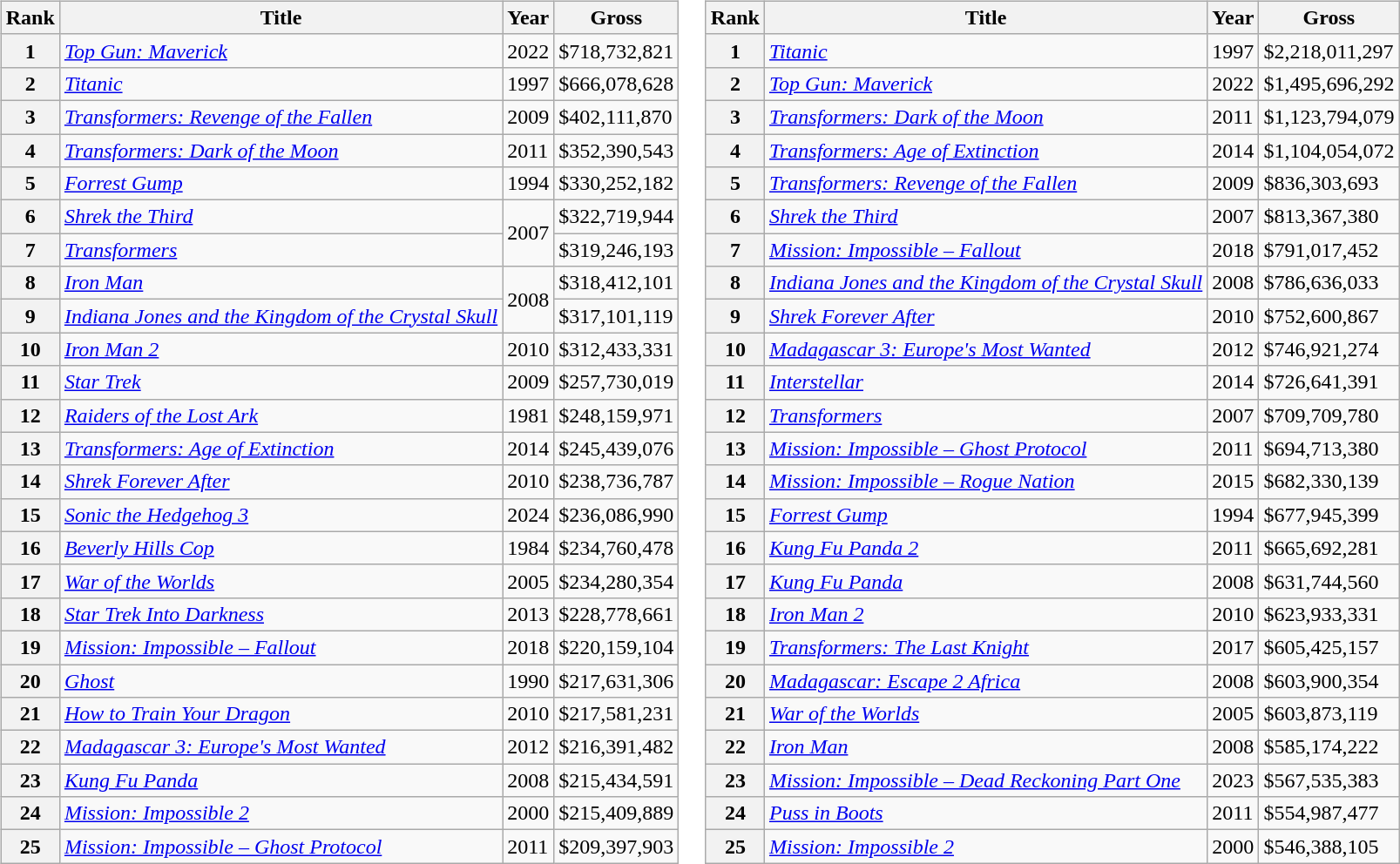<table>
<tr>
<td><br><table class="wikitable sortable">
<tr>
<th>Rank</th>
<th>Title</th>
<th>Year</th>
<th>Gross</th>
</tr>
<tr>
<th>1</th>
<td><em><a href='#'>Top Gun: Maverick</a></em> </td>
<td>2022</td>
<td>$718,732,821</td>
</tr>
<tr>
<th>2</th>
<td><em><a href='#'>Titanic</a></em>  </td>
<td>1997</td>
<td>$666,078,628</td>
</tr>
<tr>
<th>3</th>
<td><em><a href='#'>Transformers: Revenge of the Fallen</a></em></td>
<td>2009</td>
<td>$402,111,870</td>
</tr>
<tr>
<th>4</th>
<td><em><a href='#'>Transformers: Dark of the Moon</a></em></td>
<td>2011</td>
<td>$352,390,543</td>
</tr>
<tr>
<th>5</th>
<td><em><a href='#'>Forrest Gump</a></em> </td>
<td>1994</td>
<td>$330,252,182</td>
</tr>
<tr>
<th>6</th>
<td><em><a href='#'>Shrek the Third</a></em> </td>
<td rowspan=2>2007</td>
<td>$322,719,944</td>
</tr>
<tr>
<th>7</th>
<td><em><a href='#'>Transformers</a></em></td>
<td>$319,246,193</td>
</tr>
<tr>
<th>8</th>
<td><em><a href='#'>Iron Man</a></em> </td>
<td rowspan="2">2008</td>
<td>$318,412,101</td>
</tr>
<tr>
<th>9</th>
<td><em><a href='#'>Indiana Jones and the Kingdom of the Crystal Skull</a></em></td>
<td>$317,101,119</td>
</tr>
<tr>
<th>10</th>
<td><em><a href='#'>Iron Man 2</a></em> </td>
<td>2010</td>
<td>$312,433,331</td>
</tr>
<tr>
<th>11</th>
<td><em><a href='#'>Star Trek</a></em></td>
<td>2009</td>
<td>$257,730,019</td>
</tr>
<tr>
<th>12</th>
<td><em><a href='#'>Raiders of the Lost Ark</a></em> </td>
<td>1981</td>
<td>$248,159,971</td>
</tr>
<tr>
<th>13</th>
<td><em><a href='#'>Transformers: Age of Extinction</a></em></td>
<td>2014</td>
<td>$245,439,076</td>
</tr>
<tr>
<th>14</th>
<td><em><a href='#'>Shrek Forever After</a></em> </td>
<td>2010</td>
<td>$238,736,787</td>
</tr>
<tr>
<th>15</th>
<td><em><a href='#'>Sonic the Hedgehog 3</a></em></td>
<td>2024</td>
<td>$236,086,990</td>
</tr>
<tr>
<th>16</th>
<td><em><a href='#'>Beverly Hills Cop</a></em></td>
<td>1984</td>
<td>$234,760,478</td>
</tr>
<tr>
<th>17</th>
<td><em><a href='#'>War of the Worlds</a></em></td>
<td>2005</td>
<td>$234,280,354</td>
</tr>
<tr>
<th>18</th>
<td><em><a href='#'>Star Trek Into Darkness</a></em></td>
<td>2013</td>
<td>$228,778,661</td>
</tr>
<tr>
<th>19</th>
<td><em><a href='#'>Mission: Impossible – Fallout</a></em></td>
<td>2018</td>
<td>$220,159,104</td>
</tr>
<tr>
<th>20</th>
<td><em><a href='#'>Ghost</a></em></td>
<td>1990</td>
<td>$217,631,306</td>
</tr>
<tr>
<th>21</th>
<td><em><a href='#'>How to Train Your Dragon</a></em> </td>
<td>2010</td>
<td>$217,581,231</td>
</tr>
<tr>
<th>22</th>
<td><em><a href='#'>Madagascar 3: Europe's Most Wanted</a></em> </td>
<td>2012</td>
<td>$216,391,482</td>
</tr>
<tr>
<th>23</th>
<td><em><a href='#'>Kung Fu Panda</a></em> </td>
<td>2008</td>
<td>$215,434,591</td>
</tr>
<tr>
<th>24</th>
<td><em><a href='#'>Mission: Impossible 2</a></em></td>
<td>2000</td>
<td>$215,409,889</td>
</tr>
<tr>
<th>25</th>
<td><em><a href='#'>Mission: Impossible – Ghost Protocol</a></em></td>
<td>2011</td>
<td>$209,397,903</td>
</tr>
</table>
</td>
<td><br><table class="wikitable sortable">
<tr>
<th>Rank</th>
<th>Title</th>
<th>Year</th>
<th>Gross</th>
</tr>
<tr>
<th>1</th>
<td><em><a href='#'>Titanic</a></em>  </td>
<td>1997</td>
<td>$2,218,011,297</td>
</tr>
<tr>
<th>2</th>
<td><em><a href='#'>Top Gun: Maverick</a></em> </td>
<td>2022</td>
<td>$1,495,696,292</td>
</tr>
<tr>
<th>3</th>
<td><em><a href='#'>Transformers: Dark of the Moon</a></em></td>
<td>2011</td>
<td>$1,123,794,079</td>
</tr>
<tr>
<th>4</th>
<td><em><a href='#'>Transformers: Age of Extinction</a></em></td>
<td>2014</td>
<td>$1,104,054,072</td>
</tr>
<tr>
<th>5</th>
<td><em><a href='#'>Transformers: Revenge of the Fallen</a></em></td>
<td>2009</td>
<td>$836,303,693</td>
</tr>
<tr>
<th>6</th>
<td><em><a href='#'>Shrek the Third</a></em> </td>
<td>2007</td>
<td>$813,367,380</td>
</tr>
<tr>
<th>7</th>
<td><em><a href='#'>Mission: Impossible – Fallout</a></em></td>
<td>2018</td>
<td>$791,017,452</td>
</tr>
<tr>
<th>8</th>
<td><em><a href='#'>Indiana Jones and the Kingdom of the Crystal Skull</a></em></td>
<td>2008</td>
<td>$786,636,033</td>
</tr>
<tr>
<th>9</th>
<td><em><a href='#'>Shrek Forever After</a></em> </td>
<td>2010</td>
<td>$752,600,867</td>
</tr>
<tr>
<th>10</th>
<td><em><a href='#'>Madagascar 3: Europe's Most Wanted</a></em> </td>
<td>2012</td>
<td>$746,921,274</td>
</tr>
<tr>
<th>11</th>
<td><em><a href='#'>Interstellar</a></em></td>
<td>2014</td>
<td>$726,641,391</td>
</tr>
<tr>
<th>12</th>
<td><em><a href='#'>Transformers</a></em></td>
<td>2007</td>
<td>$709,709,780</td>
</tr>
<tr>
<th>13</th>
<td><em><a href='#'>Mission: Impossible – Ghost Protocol</a></em></td>
<td>2011</td>
<td>$694,713,380</td>
</tr>
<tr>
<th>14</th>
<td><em><a href='#'>Mission: Impossible – Rogue Nation</a></em></td>
<td>2015</td>
<td>$682,330,139</td>
</tr>
<tr>
<th>15</th>
<td><em><a href='#'>Forrest Gump</a></em> </td>
<td>1994</td>
<td>$677,945,399</td>
</tr>
<tr>
<th>16</th>
<td><em><a href='#'>Kung Fu Panda 2</a></em> </td>
<td>2011</td>
<td>$665,692,281</td>
</tr>
<tr>
<th>17</th>
<td><em><a href='#'>Kung Fu Panda</a></em> </td>
<td>2008</td>
<td>$631,744,560</td>
</tr>
<tr>
<th>18</th>
<td><em><a href='#'>Iron Man 2</a></em> </td>
<td>2010</td>
<td>$623,933,331</td>
</tr>
<tr>
<th>19</th>
<td><em><a href='#'>Transformers: The Last Knight</a></em></td>
<td>2017</td>
<td>$605,425,157</td>
</tr>
<tr>
<th>20</th>
<td><em><a href='#'>Madagascar: Escape 2 Africa</a></em> </td>
<td>2008</td>
<td>$603,900,354</td>
</tr>
<tr>
<th>21</th>
<td><em><a href='#'>War of the Worlds</a></em></td>
<td>2005</td>
<td>$603,873,119</td>
</tr>
<tr>
<th>22</th>
<td><em><a href='#'>Iron Man</a></em> </td>
<td>2008</td>
<td>$585,174,222</td>
</tr>
<tr>
<th>23</th>
<td><em><a href='#'>Mission: Impossible – Dead Reckoning Part One</a></em></td>
<td>2023</td>
<td>$567,535,383</td>
</tr>
<tr>
<th>24</th>
<td><em><a href='#'>Puss in Boots</a></em> </td>
<td>2011</td>
<td>$554,987,477</td>
</tr>
<tr>
<th>25</th>
<td><em><a href='#'>Mission: Impossible 2</a></em></td>
<td>2000</td>
<td>$546,388,105</td>
</tr>
</table>
</td>
</tr>
</table>
